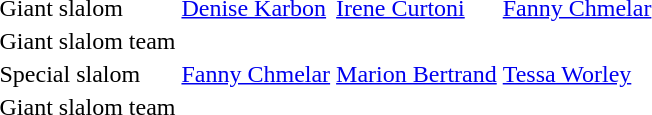<table>
<tr>
<td>Giant slalom</td>
<td> <a href='#'>Denise Karbon</a></td>
<td> <a href='#'>Irene Curtoni</a></td>
<td> <a href='#'>Fanny Chmelar</a></td>
</tr>
<tr>
<td>Giant slalom team</td>
<td></td>
<td></td>
<td></td>
</tr>
<tr>
<td>Special slalom</td>
<td> <a href='#'>Fanny Chmelar</a></td>
<td> <a href='#'>Marion Bertrand</a></td>
<td> <a href='#'>Tessa Worley</a></td>
</tr>
<tr>
<td>Giant slalom team</td>
<td></td>
<td></td>
<td></td>
</tr>
</table>
